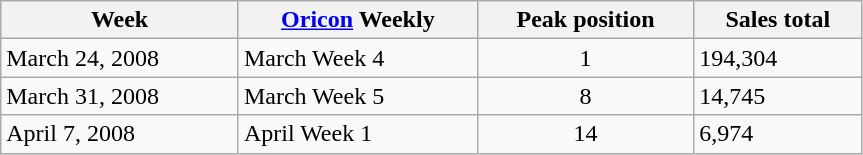<table class="wikitable" width="575px">
<tr>
<th>Week</th>
<th><a href='#'>Oricon</a> Weekly</th>
<th>Peak position</th>
<th>Sales total</th>
</tr>
<tr>
<td align="left">March 24, 2008</td>
<td align="left">March Week 4</td>
<td align="center">1</td>
<td align="left">194,304</td>
</tr>
<tr>
<td align="left">March 31, 2008</td>
<td align="left">March Week 5</td>
<td align="center">8</td>
<td align="left">14,745</td>
</tr>
<tr>
<td align="left">April 7, 2008</td>
<td align="left">April Week 1</td>
<td align="center">14</td>
<td align="left">6,974</td>
</tr>
</table>
